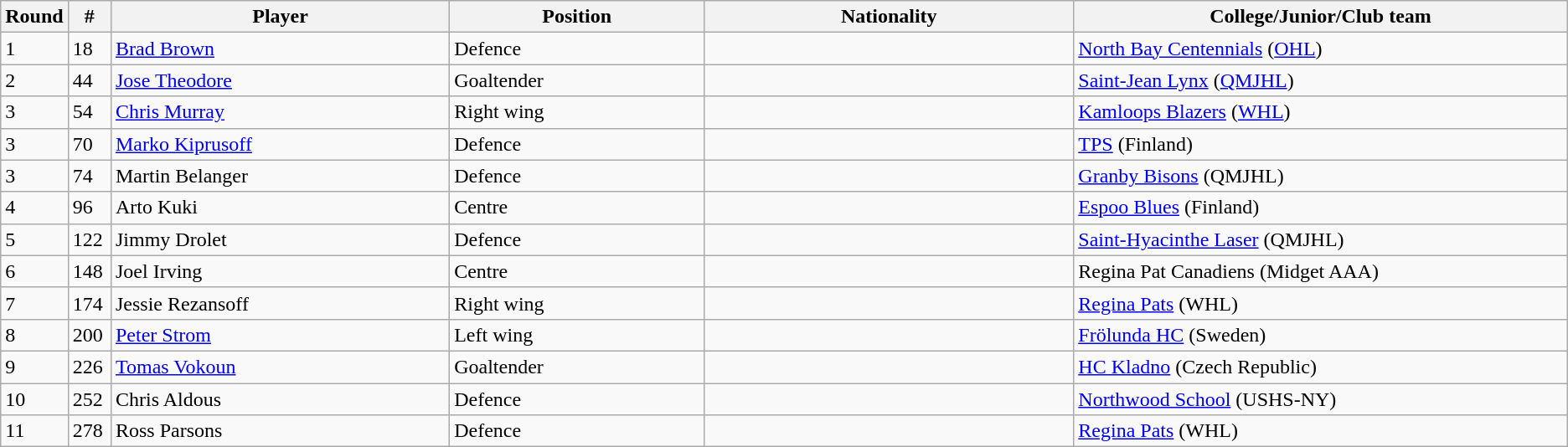<table class="wikitable">
<tr>
<th bgcolor="#DDDDFF" width="2.75%">Round</th>
<th bgcolor="#DDDDFF" width="2.75%">#</th>
<th bgcolor="#DDDDFF" width="22.0%">Player</th>
<th bgcolor="#DDDDFF" width="16.5%">Position</th>
<th bgcolor="#DDDDFF" width="24.0%">Nationality</th>
<th bgcolor="#DDDDFF" width="100.0%">College/Junior/Club team</th>
</tr>
<tr>
<td>1</td>
<td>18</td>
<td><a href='#'>Brad Brown</a></td>
<td>Defence</td>
<td></td>
<td><a href='#'>North Bay Centennials</a> (<a href='#'>OHL</a>)</td>
</tr>
<tr>
<td>2</td>
<td>44</td>
<td><a href='#'>Jose Theodore</a></td>
<td>Goaltender</td>
<td></td>
<td><a href='#'>Saint-Jean Lynx</a> (<a href='#'>QMJHL</a>)</td>
</tr>
<tr>
<td>3</td>
<td>54</td>
<td><a href='#'>Chris Murray</a></td>
<td>Right wing</td>
<td></td>
<td><a href='#'>Kamloops Blazers</a> (<a href='#'>WHL</a>)</td>
</tr>
<tr>
<td>3</td>
<td>70</td>
<td><a href='#'>Marko Kiprusoff</a></td>
<td>Defence</td>
<td></td>
<td><a href='#'>TPS</a> (Finland)</td>
</tr>
<tr>
<td>3</td>
<td>74</td>
<td>Martin Belanger</td>
<td>Defence</td>
<td></td>
<td><a href='#'>Granby Bisons</a> (QMJHL)</td>
</tr>
<tr>
<td>4</td>
<td>96</td>
<td>Arto Kuki</td>
<td>Centre</td>
<td></td>
<td><a href='#'>Espoo Blues</a> (Finland)</td>
</tr>
<tr>
<td>5</td>
<td>122</td>
<td>Jimmy Drolet</td>
<td>Defence</td>
<td></td>
<td><a href='#'>Saint-Hyacinthe Laser</a> (QMJHL)</td>
</tr>
<tr>
<td>6</td>
<td>148</td>
<td>Joel Irving</td>
<td>Centre</td>
<td></td>
<td>Regina Pat Canadiens (Midget AAA)</td>
</tr>
<tr>
<td>7</td>
<td>174</td>
<td>Jessie Rezansoff</td>
<td>Right wing</td>
<td></td>
<td><a href='#'>Regina Pats</a> (WHL)</td>
</tr>
<tr>
<td>8</td>
<td>200</td>
<td><a href='#'>Peter Strom</a></td>
<td>Left wing</td>
<td></td>
<td><a href='#'>Frölunda HC</a> (Sweden)</td>
</tr>
<tr>
<td>9</td>
<td>226</td>
<td><a href='#'>Tomas Vokoun</a></td>
<td>Goaltender</td>
<td></td>
<td><a href='#'>HC Kladno</a> (Czech Republic)</td>
</tr>
<tr>
<td>10</td>
<td>252</td>
<td>Chris Aldous</td>
<td>Defence</td>
<td></td>
<td><a href='#'>Northwood School</a> (USHS-NY)</td>
</tr>
<tr>
<td>11</td>
<td>278</td>
<td>Ross Parsons</td>
<td>Defence</td>
<td></td>
<td><a href='#'>Regina Pats</a> (WHL)</td>
</tr>
</table>
